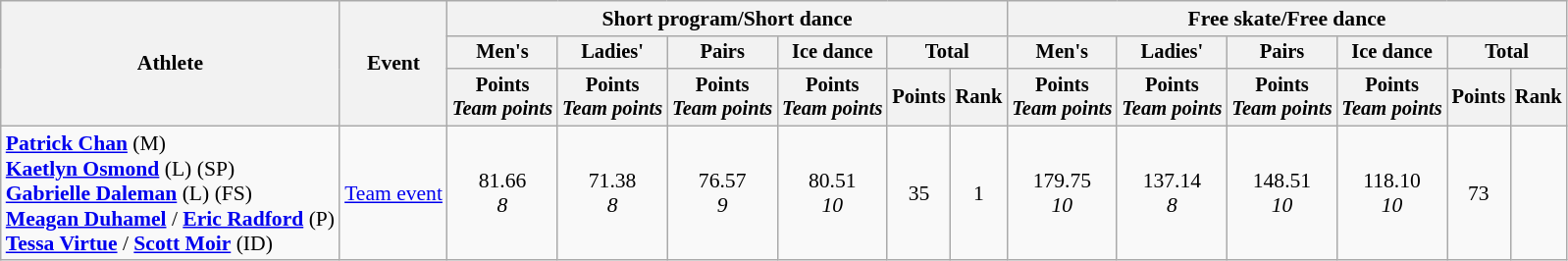<table class="wikitable" style="font-size:90%">
<tr>
<th rowspan=3>Athlete</th>
<th rowspan=3>Event</th>
<th colspan=6>Short program/Short dance</th>
<th colspan=6>Free skate/Free dance</th>
</tr>
<tr style="font-size:95%">
<th>Men's</th>
<th>Ladies'</th>
<th>Pairs</th>
<th>Ice dance</th>
<th colspan=2>Total</th>
<th>Men's</th>
<th>Ladies'</th>
<th>Pairs</th>
<th>Ice dance</th>
<th colspan=2>Total</th>
</tr>
<tr style="font-size:95%">
<th>Points<br><em>Team points</em></th>
<th>Points<br><em>Team points</em></th>
<th>Points<br><em>Team points</em></th>
<th>Points<br><em>Team points</em></th>
<th>Points</th>
<th>Rank</th>
<th>Points<br><em>Team points</em></th>
<th>Points<br><em>Team points</em></th>
<th>Points<br><em>Team points</em></th>
<th>Points<br><em>Team points</em></th>
<th>Points</th>
<th>Rank</th>
</tr>
<tr align=center>
<td align=left><strong><a href='#'>Patrick Chan</a></strong> (M)<br><strong><a href='#'>Kaetlyn Osmond</a></strong> (L) (SP)<br><strong><a href='#'>Gabrielle Daleman</a></strong> (L) (FS)<br><strong><a href='#'>Meagan Duhamel</a></strong> / <strong><a href='#'>Eric Radford</a></strong> (P)<br><strong><a href='#'>Tessa Virtue</a></strong> / <strong><a href='#'>Scott Moir</a></strong> (ID)</td>
<td align=left><a href='#'>Team event</a></td>
<td>81.66<br><em>8</em></td>
<td>71.38<br><em>8</em></td>
<td>76.57<br><em>9</em></td>
<td>80.51<br><em>10</em></td>
<td>35</td>
<td>1</td>
<td>179.75<br><em>10</em></td>
<td>137.14<br><em>8</em></td>
<td>148.51<br><em>10</em></td>
<td>118.10<br><em>10</em></td>
<td>73</td>
<td></td>
</tr>
</table>
